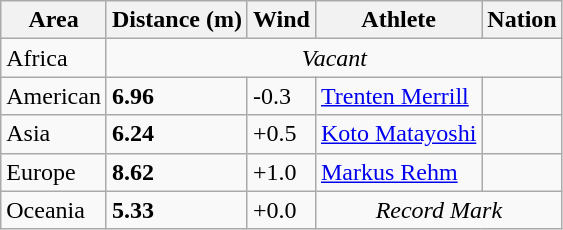<table class="wikitable">
<tr>
<th>Area</th>
<th>Distance (m)</th>
<th>Wind</th>
<th>Athlete</th>
<th>Nation</th>
</tr>
<tr>
<td>Africa</td>
<td colspan="4" align="center"><em>Vacant</em></td>
</tr>
<tr>
<td>American</td>
<td><strong>6.96</strong></td>
<td>-0.3</td>
<td><a href='#'>Trenten Merrill</a></td>
<td></td>
</tr>
<tr>
<td>Asia</td>
<td><strong>6.24</strong></td>
<td>+0.5</td>
<td><a href='#'>Koto Matayoshi</a></td>
<td></td>
</tr>
<tr>
<td>Europe</td>
<td><strong>8.62</strong> </td>
<td>+1.0</td>
<td><a href='#'>Markus Rehm</a></td>
<td></td>
</tr>
<tr>
<td>Oceania</td>
<td><strong>5.33</strong></td>
<td>+0.0</td>
<td colspan="2" align="center"><em>Record Mark</em></td>
</tr>
</table>
